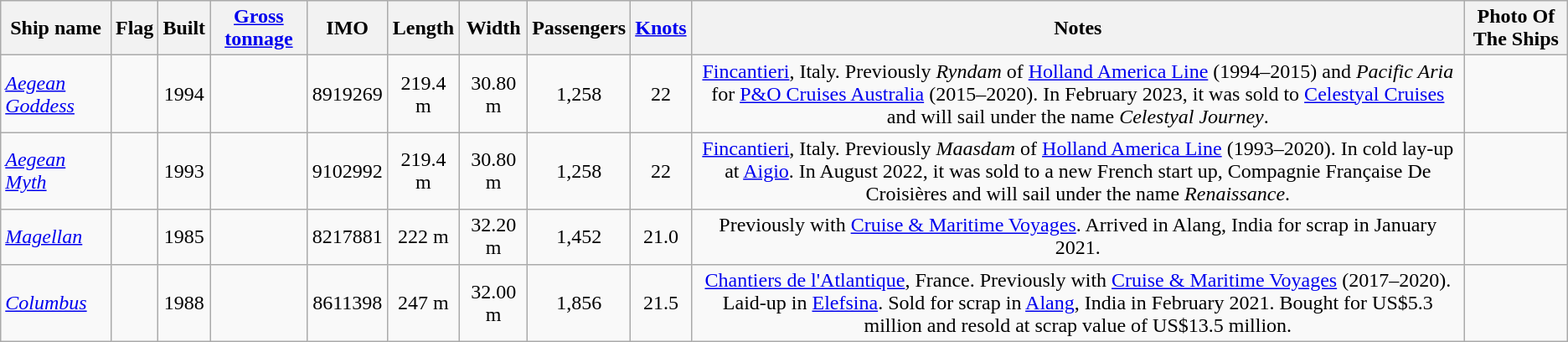<table class="wikitable sortable">
<tr>
<th>Ship name</th>
<th>Flag</th>
<th>Built</th>
<th><a href='#'>Gross tonnage</a></th>
<th>IMO</th>
<th>Length</th>
<th>Width</th>
<th>Passengers</th>
<th><a href='#'>Knots</a></th>
<th>Notes</th>
<th>Photo Of The Ships</th>
</tr>
<tr>
<td><em><a href='#'>Aegean Goddess</a></em></td>
<td></td>
<td align="Center">1994</td>
<td align="Center"></td>
<td align="Center">8919269</td>
<td align="Center">219.4 m</td>
<td align="Center">30.80 m</td>
<td align="Center">1,258</td>
<td align="Center">22</td>
<td align="Center"><a href='#'>Fincantieri</a>, Italy. Previously <em>Ryndam</em> of <a href='#'>Holland America Line</a> (1994–2015) and <em>Pacific Aria</em> for <a href='#'>P&O Cruises Australia</a> (2015–2020). In February 2023, it was sold to <a href='#'>Celestyal Cruises</a> and will sail under the name <em>Celestyal Journey</em>.</td>
<td></td>
</tr>
<tr>
<td><em><a href='#'>Aegean Myth</a></em></td>
<td></td>
<td align="Center">1993</td>
<td align="Center"></td>
<td align="Center">9102992</td>
<td align="Center">219.4 m</td>
<td align="Center">30.80 m</td>
<td align="Center">1,258</td>
<td align="Center">22</td>
<td align="Center"><a href='#'>Fincantieri</a>, Italy. Previously <em>Maasdam</em> of <a href='#'>Holland America Line</a> (1993–2020). In cold lay-up at <a href='#'>Aigio</a>. In August 2022, it was sold to a new French start up, Compagnie Française De Croisières and will sail under the name <em>Renaissance</em>.</td>
<td></td>
</tr>
<tr>
<td><em><a href='#'>Magellan</a></em></td>
<td></td>
<td align="Center">1985</td>
<td align="Center"></td>
<td align="Center">8217881</td>
<td align="Center">222 m</td>
<td align="Center">32.20 m</td>
<td align="Center">1,452</td>
<td align="Center">21.0</td>
<td align="Center">Previously with <a href='#'>Cruise & Maritime Voyages</a>.  Arrived in Alang, India for scrap in January 2021.</td>
<td></td>
</tr>
<tr>
<td><em><a href='#'>Columbus</a></em></td>
<td></td>
<td align="Center">1988</td>
<td align="Center"></td>
<td align="Center">8611398</td>
<td align="Center">247 m</td>
<td align="Center">32.00 m</td>
<td align="Center">1,856</td>
<td align="Center">21.5</td>
<td align="Center"><a href='#'>Chantiers de l'Atlantique</a>, France. Previously with <a href='#'>Cruise & Maritime Voyages</a> (2017–2020). Laid-up in <a href='#'>Elefsina</a>. Sold for scrap in <a href='#'>Alang</a>, India in February 2021. Bought for US$5.3 million and resold at scrap value of US$13.5 million.</td>
<td></td>
</tr>
</table>
